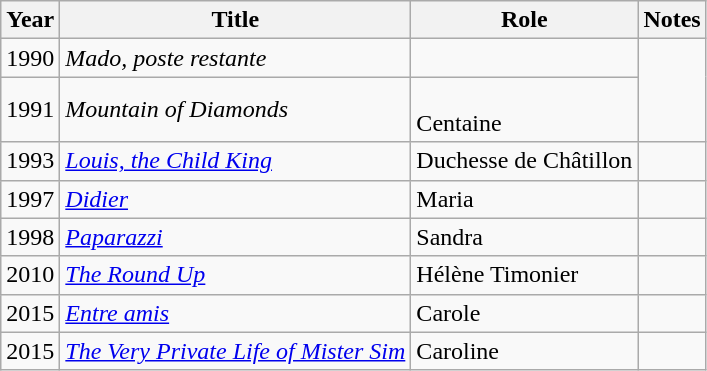<table class="wikitable sortable">
<tr>
<th>Year</th>
<th>Title</th>
<th>Role</th>
<th class="unsortable">Notes</th>
</tr>
<tr>
<td>1990</td>
<td><em>Mado, poste restante</em></td>
<td><br></td>
</tr>
<tr>
<td>1991</td>
<td><em>Mountain of Diamonds</em></td>
<td><br>Centaine</td>
</tr>
<tr>
<td>1993</td>
<td><em><a href='#'>Louis, the Child King</a></em></td>
<td>Duchesse de Châtillon</td>
<td></td>
</tr>
<tr>
<td>1997</td>
<td><em><a href='#'>Didier</a></em></td>
<td>Maria</td>
<td></td>
</tr>
<tr>
<td>1998</td>
<td><em><a href='#'>Paparazzi</a></em></td>
<td>Sandra</td>
<td></td>
</tr>
<tr>
<td>2010</td>
<td><em><a href='#'>The Round Up</a></em></td>
<td>Hélène Timonier</td>
<td></td>
</tr>
<tr>
<td>2015</td>
<td><em><a href='#'>Entre amis</a></em></td>
<td>Carole</td>
<td></td>
</tr>
<tr>
<td>2015</td>
<td><em><a href='#'>The Very Private Life of Mister Sim</a></em></td>
<td>Caroline</td>
<td></td>
</tr>
</table>
